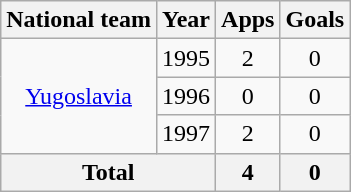<table class="wikitable" style="text-align:center">
<tr>
<th>National team</th>
<th>Year</th>
<th>Apps</th>
<th>Goals</th>
</tr>
<tr>
<td rowspan="3" style="vertical-align:center"><a href='#'>Yugoslavia</a></td>
<td>1995</td>
<td>2</td>
<td>0</td>
</tr>
<tr>
<td>1996</td>
<td>0</td>
<td>0</td>
</tr>
<tr>
<td>1997</td>
<td>2</td>
<td>0</td>
</tr>
<tr>
<th colspan="2">Total</th>
<th>4</th>
<th>0</th>
</tr>
</table>
